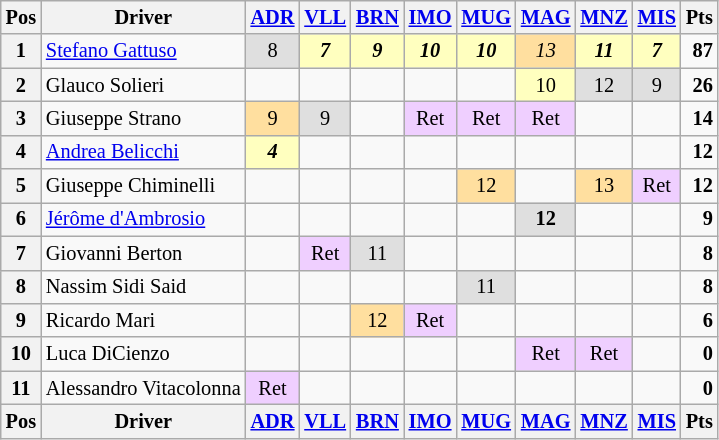<table class="wikitable" style="font-size: 85%; text-align: center;">
<tr Valign="top">
<th Valign=middle>Pos</th>
<th Valign=middle>Driver</th>
<th><a href='#'>ADR</a><br></th>
<th><a href='#'>VLL</a><br></th>
<th><a href='#'>BRN</a><br></th>
<th><a href='#'>IMO</a><br></th>
<th><a href='#'>MUG</a><br></th>
<th><a href='#'>MAG</a><br></th>
<th><a href='#'>MNZ</a><br></th>
<th><a href='#'>MIS</a><br></th>
<th Valign="middle">Pts</th>
</tr>
<tr>
<th>1</th>
<td align="left"> <a href='#'>Stefano Gattuso</a></td>
<td style="background:#dfdfdf;">8</td>
<td style="background:#ffffbf;"><strong><em>7</em></strong></td>
<td style="background:#ffffbf;"><strong><em>9</em></strong></td>
<td style="background:#ffffbf;"><strong><em>10</em></strong></td>
<td style="background:#ffffbf;"><strong><em>10</em></strong></td>
<td style="background:#ffdf9f;"><em>13</em></td>
<td style="background:#ffffbf;"><strong><em>11</em></strong></td>
<td style="background:#ffffbf;"><strong><em>7</em></strong></td>
<td align=right><strong>87</strong></td>
</tr>
<tr>
<th>2</th>
<td align="left"> Glauco Solieri</td>
<td></td>
<td></td>
<td></td>
<td></td>
<td></td>
<td style="background:#ffffbf;">10</td>
<td style="background:#dfdfdf;">12</td>
<td style="background:#dfdfdf;">9</td>
<td align=right><strong>26</strong></td>
</tr>
<tr>
<th>3</th>
<td align="left"> Giuseppe Strano</td>
<td style="background:#ffdf9f;">9</td>
<td style="background:#dfdfdf;">9</td>
<td></td>
<td style="background:#efcfff;">Ret</td>
<td style="background:#efcfff;">Ret</td>
<td style="background:#efcfff;">Ret</td>
<td></td>
<td></td>
<td align=right><strong>14</strong></td>
</tr>
<tr>
<th>4</th>
<td align="left"> <a href='#'>Andrea Belicchi</a></td>
<td style="background:#ffffbf;"><strong><em>4</em></strong></td>
<td></td>
<td></td>
<td></td>
<td></td>
<td></td>
<td></td>
<td></td>
<td align=right><strong>12</strong></td>
</tr>
<tr>
<th>5</th>
<td align="left"> Giuseppe Chiminelli</td>
<td></td>
<td></td>
<td></td>
<td></td>
<td style="background:#ffdf9f;">12</td>
<td></td>
<td style="background:#ffdf9f;">13</td>
<td style="background:#efcfff;">Ret</td>
<td align=right><strong>12</strong></td>
</tr>
<tr>
<th>6</th>
<td align="left"> <a href='#'>Jérôme d'Ambrosio</a></td>
<td></td>
<td></td>
<td></td>
<td></td>
<td></td>
<td style="background:#dfdfdf;"><strong>12</strong></td>
<td></td>
<td></td>
<td align=right><strong>9</strong></td>
</tr>
<tr>
<th>7</th>
<td align="left"> Giovanni Berton</td>
<td></td>
<td style="background:#efcfff;">Ret</td>
<td style="background:#dfdfdf;">11</td>
<td></td>
<td></td>
<td></td>
<td></td>
<td></td>
<td align=right><strong>8</strong></td>
</tr>
<tr>
<th>8</th>
<td align="left"> Nassim Sidi Said</td>
<td></td>
<td></td>
<td></td>
<td></td>
<td style="background:#dfdfdf;">11</td>
<td></td>
<td></td>
<td></td>
<td align=right><strong>8</strong></td>
</tr>
<tr>
<th>9</th>
<td align="left"> Ricardo Mari</td>
<td></td>
<td></td>
<td style="background:#ffdf9f;">12</td>
<td style="background:#efcfff;">Ret</td>
<td></td>
<td></td>
<td></td>
<td></td>
<td align=right><strong>6</strong></td>
</tr>
<tr>
<th>10</th>
<td align="left"> Luca DiCienzo</td>
<td></td>
<td></td>
<td></td>
<td></td>
<td></td>
<td style="background:#efcfff;">Ret</td>
<td style="background:#efcfff;">Ret</td>
<td></td>
<td align=right><strong>0</strong></td>
</tr>
<tr>
<th>11</th>
<td align="left" nowrap> Alessandro Vitacolonna</td>
<td style="background:#efcfff;">Ret</td>
<td></td>
<td></td>
<td></td>
<td></td>
<td></td>
<td></td>
<td></td>
<td align=right><strong>0</strong></td>
</tr>
<tr style="background:#f9f9f9" Valign="top">
<th Valign=middle>Pos</th>
<th Valign=middle>Driver</th>
<th><a href='#'>ADR</a><br></th>
<th><a href='#'>VLL</a><br></th>
<th><a href='#'>BRN</a><br></th>
<th><a href='#'>IMO</a><br></th>
<th><a href='#'>MUG</a><br></th>
<th><a href='#'>MAG</a><br></th>
<th><a href='#'>MNZ</a><br></th>
<th><a href='#'>MIS</a><br></th>
<th Valign="middle">Pts</th>
</tr>
</table>
